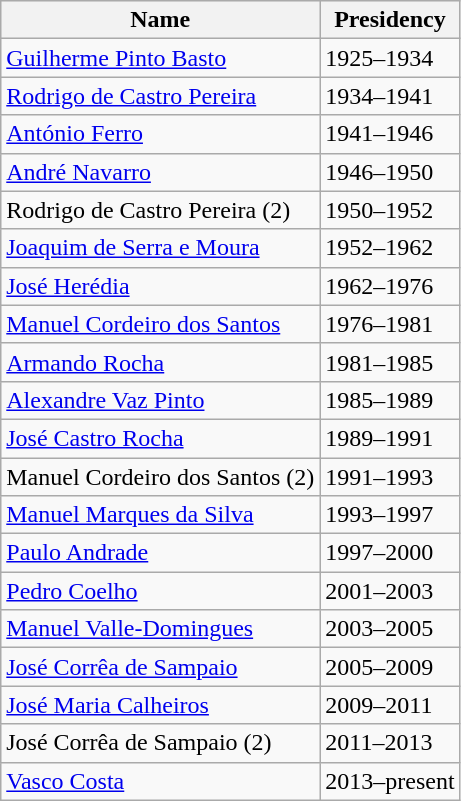<table class="wikitable">
<tr style="background:#EFEFEF">
<th>Name</th>
<th>Presidency</th>
</tr>
<tr>
<td><a href='#'>Guilherme Pinto Basto</a></td>
<td>1925–1934</td>
</tr>
<tr>
<td><a href='#'>Rodrigo de Castro Pereira</a></td>
<td>1934–1941</td>
</tr>
<tr>
<td><a href='#'>António Ferro</a></td>
<td>1941–1946</td>
</tr>
<tr>
<td><a href='#'>André Navarro</a></td>
<td>1946–1950</td>
</tr>
<tr>
<td>Rodrigo de Castro Pereira (2)</td>
<td>1950–1952</td>
</tr>
<tr>
<td><a href='#'>Joaquim de Serra e Moura</a></td>
<td>1952–1962</td>
</tr>
<tr>
<td><a href='#'>José Herédia</a></td>
<td>1962–1976</td>
</tr>
<tr>
<td><a href='#'>Manuel Cordeiro dos Santos</a></td>
<td>1976–1981</td>
</tr>
<tr>
<td><a href='#'>Armando Rocha</a></td>
<td>1981–1985</td>
</tr>
<tr>
<td><a href='#'>Alexandre Vaz Pinto</a></td>
<td>1985–1989</td>
</tr>
<tr>
<td><a href='#'>José Castro Rocha</a></td>
<td>1989–1991</td>
</tr>
<tr>
<td>Manuel Cordeiro dos Santos (2)</td>
<td>1991–1993</td>
</tr>
<tr>
<td><a href='#'>Manuel Marques da Silva</a></td>
<td>1993–1997</td>
</tr>
<tr>
<td><a href='#'>Paulo Andrade</a></td>
<td>1997–2000</td>
</tr>
<tr>
<td><a href='#'>Pedro Coelho</a></td>
<td>2001–2003</td>
</tr>
<tr>
<td><a href='#'>Manuel Valle-Domingues</a></td>
<td>2003–2005</td>
</tr>
<tr>
<td><a href='#'>José Corrêa de Sampaio</a></td>
<td>2005–2009</td>
</tr>
<tr>
<td><a href='#'>José Maria Calheiros</a></td>
<td>2009–2011</td>
</tr>
<tr>
<td>José Corrêa de Sampaio (2)</td>
<td>2011–2013</td>
</tr>
<tr>
<td><a href='#'>Vasco Costa</a></td>
<td>2013–present</td>
</tr>
</table>
